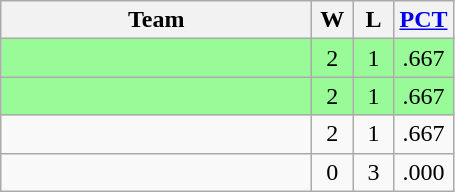<table class="wikitable" style="text-align:center;">
<tr>
<th width=200px>Team</th>
<th width=20px>W</th>
<th width=20px>L</th>
<th width=30px><a href='#'>PCT</a></th>
</tr>
<tr bgcolor=#98fb98>
<td align=left></td>
<td>2</td>
<td>1</td>
<td>.667</td>
</tr>
<tr bgcolor=#98fb98>
<td align=left></td>
<td>2</td>
<td>1</td>
<td>.667</td>
</tr>
<tr>
<td align=left></td>
<td>2</td>
<td>1</td>
<td>.667</td>
</tr>
<tr>
<td align=left></td>
<td>0</td>
<td>3</td>
<td>.000</td>
</tr>
</table>
